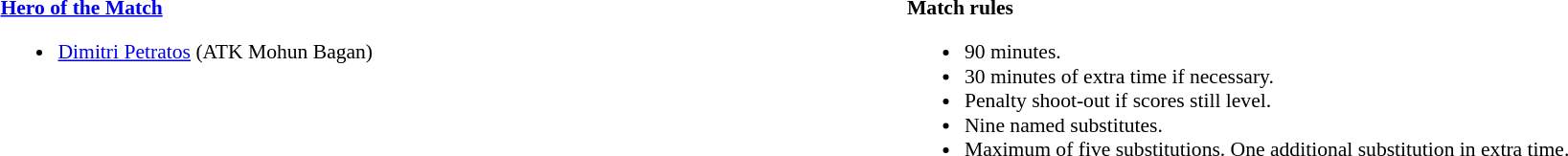<table style="width:100%; font-size:90%;">
<tr>
<td style="width:50%; vertical-align:top;"><br><strong><a href='#'>Hero of the Match</a></strong><ul><li><a href='#'>Dimitri Petratos</a> (ATK Mohun Bagan)</li></ul></td>
<td style="width:50%; vertical-align:top;"><br><strong>Match rules</strong><ul><li>90 minutes.</li><li>30 minutes of extra time if necessary.</li><li>Penalty shoot-out if scores still level.</li><li>Nine named substitutes.</li><li>Maximum of five substitutions. One additional substitution in extra time.</li></ul></td>
</tr>
</table>
